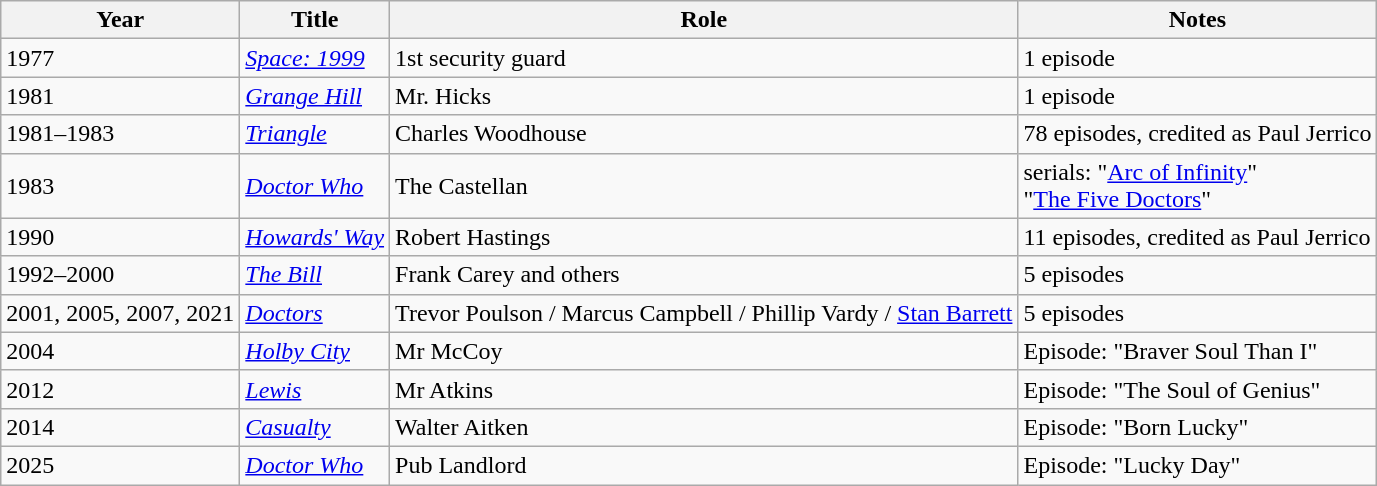<table class="wikitable sortable">
<tr>
<th>Year</th>
<th>Title</th>
<th>Role</th>
<th>Notes</th>
</tr>
<tr>
<td>1977</td>
<td><em><a href='#'>Space: 1999</a></em></td>
<td>1st security guard</td>
<td>1 episode</td>
</tr>
<tr>
<td>1981</td>
<td><em><a href='#'>Grange Hill</a></em></td>
<td>Mr. Hicks</td>
<td>1 episode</td>
</tr>
<tr>
<td>1981–1983</td>
<td><em><a href='#'>Triangle</a></em></td>
<td>Charles Woodhouse</td>
<td>78 episodes, credited as Paul Jerrico</td>
</tr>
<tr>
<td>1983</td>
<td><em><a href='#'>Doctor Who</a></em></td>
<td>The Castellan</td>
<td>serials: "<a href='#'>Arc of Infinity</a>"<br>"<a href='#'>The Five Doctors</a>"</td>
</tr>
<tr>
<td>1990</td>
<td><em><a href='#'>Howards' Way</a></em></td>
<td>Robert Hastings</td>
<td>11 episodes, credited as Paul Jerrico</td>
</tr>
<tr>
<td>1992–2000</td>
<td><em><a href='#'>The Bill</a></em></td>
<td>Frank Carey and others</td>
<td>5 episodes</td>
</tr>
<tr>
<td>2001, 2005, 2007, 2021</td>
<td><em><a href='#'>Doctors</a></em></td>
<td>Trevor Poulson / Marcus Campbell / Phillip Vardy / <a href='#'>Stan Barrett</a></td>
<td>5 episodes</td>
</tr>
<tr>
<td>2004</td>
<td><em><a href='#'>Holby City</a></em></td>
<td>Mr McCoy</td>
<td>Episode: "Braver Soul Than I"</td>
</tr>
<tr>
<td>2012</td>
<td><em><a href='#'>Lewis</a></em></td>
<td>Mr Atkins</td>
<td>Episode: "The Soul of Genius"</td>
</tr>
<tr>
<td>2014</td>
<td><em><a href='#'>Casualty</a></em></td>
<td>Walter Aitken</td>
<td>Episode: "Born Lucky"</td>
</tr>
<tr>
<td>2025</td>
<td><em><a href='#'>Doctor Who</a></em></td>
<td>Pub Landlord</td>
<td>Episode: "Lucky Day"</td>
</tr>
</table>
